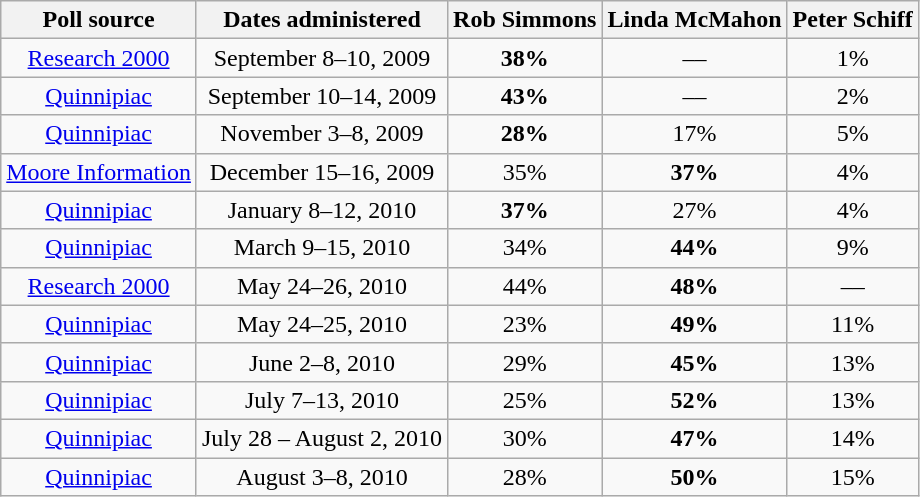<table class="wikitable" style="text-align:center">
<tr valign=bottom>
<th>Poll source</th>
<th>Dates administered</th>
<th>Rob Simmons</th>
<th>Linda McMahon</th>
<th>Peter Schiff</th>
</tr>
<tr>
<td><a href='#'>Research 2000</a></td>
<td>September 8–10, 2009</td>
<td><strong>38%</strong></td>
<td>––</td>
<td>1%</td>
</tr>
<tr>
<td><a href='#'>Quinnipiac</a></td>
<td>September 10–14, 2009</td>
<td><strong>43%</strong></td>
<td>––</td>
<td>2%</td>
</tr>
<tr>
<td><a href='#'>Quinnipiac</a></td>
<td>November 3–8, 2009</td>
<td><strong>28%</strong></td>
<td>17%</td>
<td>5%</td>
</tr>
<tr>
<td><a href='#'>Moore Information</a></td>
<td>December 15–16, 2009</td>
<td>35%</td>
<td><strong>37%</strong></td>
<td>4%</td>
</tr>
<tr>
<td><a href='#'>Quinnipiac</a></td>
<td>January 8–12, 2010</td>
<td><strong>37%</strong></td>
<td>27%</td>
<td>4%</td>
</tr>
<tr>
<td><a href='#'>Quinnipiac</a></td>
<td>March 9–15, 2010</td>
<td>34%</td>
<td><strong>44%</strong></td>
<td>9%</td>
</tr>
<tr>
<td><a href='#'>Research 2000</a></td>
<td>May 24–26, 2010</td>
<td>44%</td>
<td><strong>48%</strong></td>
<td>––</td>
</tr>
<tr>
<td><a href='#'>Quinnipiac</a></td>
<td>May 24–25, 2010</td>
<td>23%</td>
<td><strong>49%</strong></td>
<td>11%</td>
</tr>
<tr>
<td><a href='#'>Quinnipiac</a></td>
<td>June 2–8, 2010</td>
<td>29%</td>
<td><strong>45%</strong></td>
<td>13%</td>
</tr>
<tr>
<td><a href='#'>Quinnipiac</a></td>
<td>July 7–13, 2010</td>
<td>25%</td>
<td><strong>52%</strong></td>
<td>13%</td>
</tr>
<tr>
<td><a href='#'>Quinnipiac</a></td>
<td>July 28 – August 2, 2010</td>
<td>30%</td>
<td><strong>47%</strong></td>
<td>14%</td>
</tr>
<tr>
<td><a href='#'>Quinnipiac</a></td>
<td>August 3–8, 2010</td>
<td>28%</td>
<td><strong>50%</strong></td>
<td>15%</td>
</tr>
</table>
